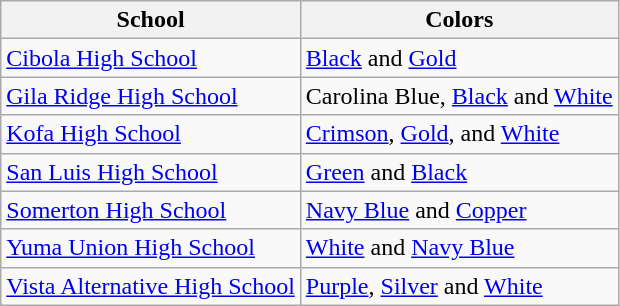<table class="wikitable">
<tr>
<th>School</th>
<th>Colors</th>
</tr>
<tr>
<td><a href='#'>Cibola High School</a></td>
<td><a href='#'>Black</a> and <a href='#'>Gold</a> <br>  </td>
</tr>
<tr>
<td><a href='#'>Gila Ridge High School</a></td>
<td>Carolina Blue, <a href='#'>Black</a> and <a href='#'>White</a> <br>   </td>
</tr>
<tr>
<td><a href='#'>Kofa High School</a></td>
<td><a href='#'>Crimson</a>, <a href='#'>Gold</a>, and <a href='#'>White</a> <br>   </td>
</tr>
<tr>
<td><a href='#'>San Luis High School</a></td>
<td><a href='#'>Green</a> and <a href='#'>Black</a> <br>  </td>
</tr>
<tr>
<td><a href='#'>Somerton High School</a></td>
<td><a href='#'>Navy Blue</a> and <a href='#'>Copper</a> <br>  </td>
</tr>
<tr>
<td><a href='#'>Yuma Union High School</a></td>
<td><a href='#'>White</a> and <a href='#'>Navy Blue</a> <br>  </td>
</tr>
<tr>
<td><a href='#'>Vista Alternative High School</a></td>
<td><a href='#'>Purple</a>, <a href='#'>Silver</a> and <a href='#'>White</a> <br>   </td>
</tr>
</table>
